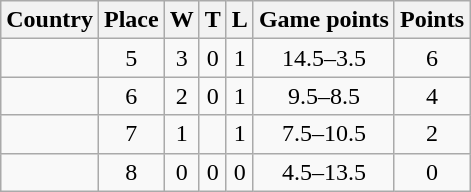<table class="wikitable sortable" style="text-align:center">
<tr>
<th>Country</th>
<th>Place</th>
<th>W</th>
<th>T</th>
<th>L</th>
<th>Game points</th>
<th>Points</th>
</tr>
<tr>
<td align=left></td>
<td>5</td>
<td>3</td>
<td>0</td>
<td>1</td>
<td>14.5–3.5</td>
<td>6</td>
</tr>
<tr>
<td align=left></td>
<td>6</td>
<td>2</td>
<td>0</td>
<td>1</td>
<td>9.5–8.5</td>
<td>4</td>
</tr>
<tr>
<td align=left></td>
<td>7</td>
<td>1</td>
<td></td>
<td>1</td>
<td>7.5–10.5</td>
<td>2</td>
</tr>
<tr>
<td align=left></td>
<td>8</td>
<td>0</td>
<td>0</td>
<td>0</td>
<td>4.5–13.5</td>
<td>0</td>
</tr>
</table>
